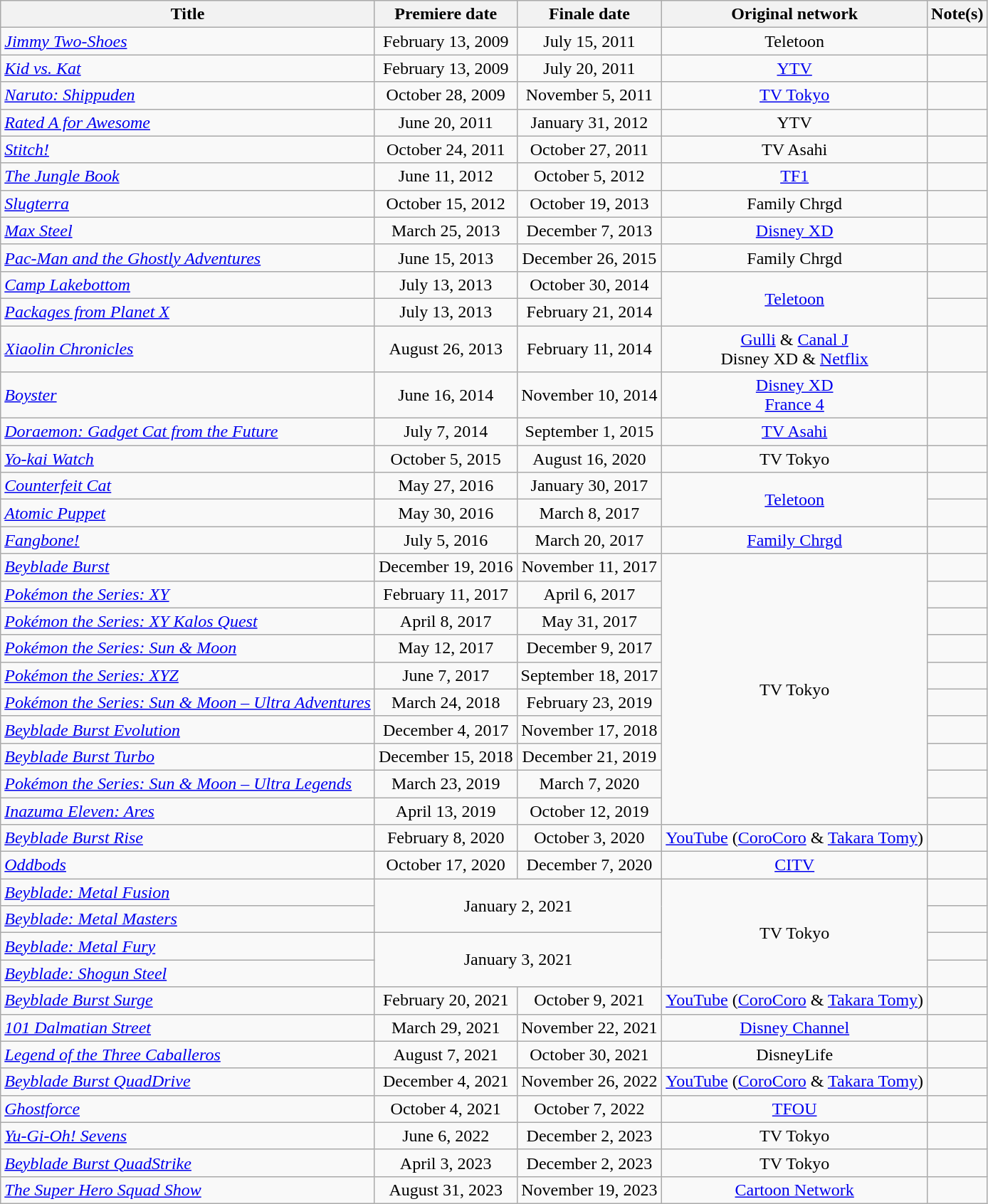<table class="wikitable plainrowheaders sortable" style="text-align:center;">
<tr>
<th scope="col">Title</th>
<th scope="col">Premiere date</th>
<th scope="col">Finale date</th>
<th scope="col">Original network</th>
<th class="unsortable">Note(s)</th>
</tr>
<tr>
<td scope="row" style="text-align:left;"><em><a href='#'>Jimmy Two-Shoes</a></em></td>
<td>February 13, 2009</td>
<td>July 15, 2011</td>
<td>Teletoon</td>
<td></td>
</tr>
<tr>
<td scope="row" style="text-align:left;"><em><a href='#'>Kid vs. Kat</a></em></td>
<td>February 13, 2009</td>
<td>July 20, 2011</td>
<td><a href='#'>YTV</a></td>
<td></td>
</tr>
<tr>
<td scope="row" style="text-align:left;"><em><a href='#'>Naruto: Shippuden</a></em></td>
<td>October 28, 2009</td>
<td>November 5, 2011</td>
<td><a href='#'>TV Tokyo</a></td>
<td></td>
</tr>
<tr>
<td scope="row" style="text-align:left;"><em><a href='#'>Rated A for Awesome</a></em></td>
<td>June 20, 2011</td>
<td>January 31, 2012</td>
<td>YTV</td>
<td></td>
</tr>
<tr>
<td scope="row" style="text-align:left;"><em><a href='#'>Stitch!</a></em></td>
<td>October 24, 2011</td>
<td>October 27, 2011</td>
<td>TV Asahi</td>
<td></td>
</tr>
<tr>
<td scope="row" style="text-align:left;"><em><a href='#'>The Jungle Book</a></em></td>
<td>June 11, 2012</td>
<td>October 5, 2012</td>
<td><a href='#'>TF1</a></td>
<td></td>
</tr>
<tr>
<td scope="row" style="text-align:left;"><em><a href='#'>Slugterra</a></em></td>
<td>October 15, 2012</td>
<td>October 19, 2013</td>
<td>Family Chrgd</td>
<td></td>
</tr>
<tr>
<td scope="row" style="text-align:left;"><em><a href='#'>Max Steel</a></em></td>
<td>March 25, 2013</td>
<td>December 7, 2013</td>
<td><a href='#'>Disney XD</a></td>
<td></td>
</tr>
<tr>
<td scope="row" style="text-align:left;"><em><a href='#'>Pac-Man and the Ghostly Adventures</a></em></td>
<td>June 15, 2013</td>
<td>December 26, 2015</td>
<td>Family Chrgd</td>
<td></td>
</tr>
<tr>
<td scope="row" style="text-align:left;"><em><a href='#'>Camp Lakebottom</a></em></td>
<td>July 13, 2013</td>
<td>October 30, 2014</td>
<td rowspan="2"><a href='#'>Teletoon</a></td>
<td></td>
</tr>
<tr>
<td scope="row" style="text-align:left;"><em><a href='#'>Packages from Planet X</a></em></td>
<td>July 13, 2013</td>
<td>February 21, 2014</td>
<td></td>
</tr>
<tr>
<td scope="row" style="text-align:left;"><em><a href='#'>Xiaolin Chronicles</a></em></td>
<td>August 26, 2013</td>
<td>February 11, 2014</td>
<td><a href='#'>Gulli</a> & <a href='#'>Canal J</a><br>Disney XD & <a href='#'>Netflix</a></td>
<td></td>
</tr>
<tr>
<td scope="row" style="text-align:left;"><em><a href='#'>Boyster</a></em></td>
<td>June 16, 2014</td>
<td>November 10, 2014</td>
<td><a href='#'>Disney XD</a><br><a href='#'>France 4</a></td>
<td></td>
</tr>
<tr>
<td scope="row" style="text-align:left;"><em><a href='#'>Doraemon: Gadget Cat from the Future</a></em></td>
<td>July 7, 2014</td>
<td>September 1, 2015</td>
<td><a href='#'>TV Asahi</a></td>
<td></td>
</tr>
<tr>
<td scope="row" style="text-align:left;"><em><a href='#'>Yo-kai Watch</a></em></td>
<td>October 5, 2015</td>
<td>August 16, 2020</td>
<td>TV Tokyo</td>
<td></td>
</tr>
<tr>
<td scope="row" style="text-align:left;"><em><a href='#'>Counterfeit Cat</a></em></td>
<td>May 27, 2016</td>
<td>January 30, 2017</td>
<td rowspan="2"><a href='#'>Teletoon</a></td>
<td></td>
</tr>
<tr>
<td scope="row" style="text-align:left;"><em><a href='#'>Atomic Puppet</a></em></td>
<td>May 30, 2016</td>
<td>March 8, 2017</td>
<td></td>
</tr>
<tr>
<td scope="row" style="text-align:left;"><em><a href='#'>Fangbone!</a></em></td>
<td>July 5, 2016</td>
<td>March 20, 2017</td>
<td><a href='#'>Family Chrgd</a></td>
<td></td>
</tr>
<tr>
<td scope="row" style="text-align:left;"><em><a href='#'>Beyblade Burst</a></em></td>
<td>December 19, 2016</td>
<td>November 11, 2017</td>
<td rowspan="10">TV Tokyo</td>
<td></td>
</tr>
<tr>
<td scope="row" style="text-align:left;"><em><a href='#'>Pokémon the Series: XY</a></em></td>
<td>February 11, 2017</td>
<td>April 6, 2017</td>
<td></td>
</tr>
<tr>
<td scope="row" style="text-align:left;"><em><a href='#'>Pokémon the Series: XY Kalos Quest</a></em></td>
<td>April 8, 2017</td>
<td>May 31, 2017</td>
<td></td>
</tr>
<tr>
<td scope="row" style="text-align:left;"><em><a href='#'>Pokémon the Series: Sun & Moon</a></em></td>
<td>May 12, 2017</td>
<td>December 9, 2017</td>
<td></td>
</tr>
<tr>
<td scope="row" style="text-align:left;"><em><a href='#'>Pokémon the Series: XYZ</a></em></td>
<td>June 7, 2017</td>
<td>September 18, 2017</td>
<td></td>
</tr>
<tr>
<td scope="row" style="text-align:left;"><em><a href='#'>Pokémon the Series: Sun & Moon – Ultra Adventures</a></em></td>
<td>March 24, 2018</td>
<td>February 23, 2019</td>
<td></td>
</tr>
<tr>
<td scope="row" style="text-align:left;"><em><a href='#'>Beyblade Burst Evolution</a></em></td>
<td>December 4, 2017</td>
<td>November 17, 2018</td>
<td></td>
</tr>
<tr>
<td scope="row" style="text-align:left;"><em><a href='#'>Beyblade Burst Turbo</a></em></td>
<td>December 15, 2018</td>
<td>December 21, 2019</td>
<td></td>
</tr>
<tr>
<td scope="row" style="text-align:left;"><em><a href='#'>Pokémon the Series: Sun & Moon – Ultra Legends</a></em></td>
<td>March 23, 2019</td>
<td>March 7, 2020</td>
<td></td>
</tr>
<tr>
<td scope="row" style="text-align:left;"><em><a href='#'>Inazuma Eleven: Ares</a></em></td>
<td>April 13, 2019</td>
<td>October 12, 2019</td>
<td></td>
</tr>
<tr>
<td scope="row" style="text-align:left;"><em><a href='#'>Beyblade Burst Rise</a></em></td>
<td>February 8, 2020</td>
<td>October 3, 2020</td>
<td><a href='#'>YouTube</a> (<a href='#'>CoroCoro</a> & <a href='#'>Takara Tomy</a>)</td>
<td></td>
</tr>
<tr>
<td scope="row" style="text-align:left;"><em><a href='#'>Oddbods</a></em></td>
<td>October 17, 2020</td>
<td>December 7, 2020</td>
<td><a href='#'>CITV</a></td>
<td></td>
</tr>
<tr>
<td scope="row" style="text-align:left;"><em><a href='#'>Beyblade: Metal Fusion</a></em></td>
<td colspan="2" rowspan="2">January 2, 2021</td>
<td rowspan="4">TV Tokyo</td>
<td></td>
</tr>
<tr>
<td scope="row" style="text-align:left;"><em><a href='#'>Beyblade: Metal Masters</a></em></td>
<td></td>
</tr>
<tr>
<td scope="row" style="text-align:left;"><em><a href='#'>Beyblade: Metal Fury</a></em></td>
<td colspan="2" rowspan="2">January 3, 2021</td>
<td></td>
</tr>
<tr>
<td scope="row" style="text-align:left;"><em><a href='#'>Beyblade: Shogun Steel</a></em></td>
<td></td>
</tr>
<tr>
<td scope="row" style="text-align:left;"><em><a href='#'>Beyblade Burst Surge</a></em></td>
<td>February 20, 2021</td>
<td>October 9, 2021</td>
<td><a href='#'>YouTube</a> (<a href='#'>CoroCoro</a> & <a href='#'>Takara Tomy</a>)</td>
<td></td>
</tr>
<tr>
<td scope="row" style="text-align:left;"><em><a href='#'>101 Dalmatian Street</a></em></td>
<td>March 29, 2021</td>
<td>November 22, 2021</td>
<td><a href='#'>Disney Channel</a></td>
<td></td>
</tr>
<tr>
<td scope="row" style="text-align:left;"><em><a href='#'>Legend of the Three Caballeros</a></em></td>
<td>August 7, 2021</td>
<td>October 30, 2021</td>
<td>DisneyLife</td>
<td></td>
</tr>
<tr>
<td scope="row" style="text-align:left;"><em><a href='#'>Beyblade Burst QuadDrive</a></em></td>
<td>December 4, 2021</td>
<td>November 26, 2022</td>
<td><a href='#'>YouTube</a> (<a href='#'>CoroCoro</a> & <a href='#'>Takara Tomy</a>)</td>
<td></td>
</tr>
<tr>
<td scope="row" style="text-align:left;"><em><a href='#'>Ghostforce</a></em></td>
<td>October 4, 2021</td>
<td>October 7, 2022</td>
<td><a href='#'>TFOU</a></td>
<td></td>
</tr>
<tr>
<td scope="row" style="text-align:left;"><em><a href='#'>Yu-Gi-Oh! Sevens</a></em></td>
<td>June 6, 2022</td>
<td>December 2, 2023</td>
<td>TV Tokyo</td>
<td></td>
</tr>
<tr>
<td scope="row" style="text-align:left;"><em><a href='#'>Beyblade Burst QuadStrike</a></em></td>
<td>April 3, 2023</td>
<td>December 2, 2023</td>
<td>TV Tokyo</td>
<td></td>
</tr>
<tr>
<td scope="row" style="text-align:left;"><em><a href='#'>The Super Hero Squad Show</a></em></td>
<td>August 31, 2023</td>
<td>November 19, 2023</td>
<td><a href='#'>Cartoon Network</a></td>
<td></td>
</tr>
</table>
